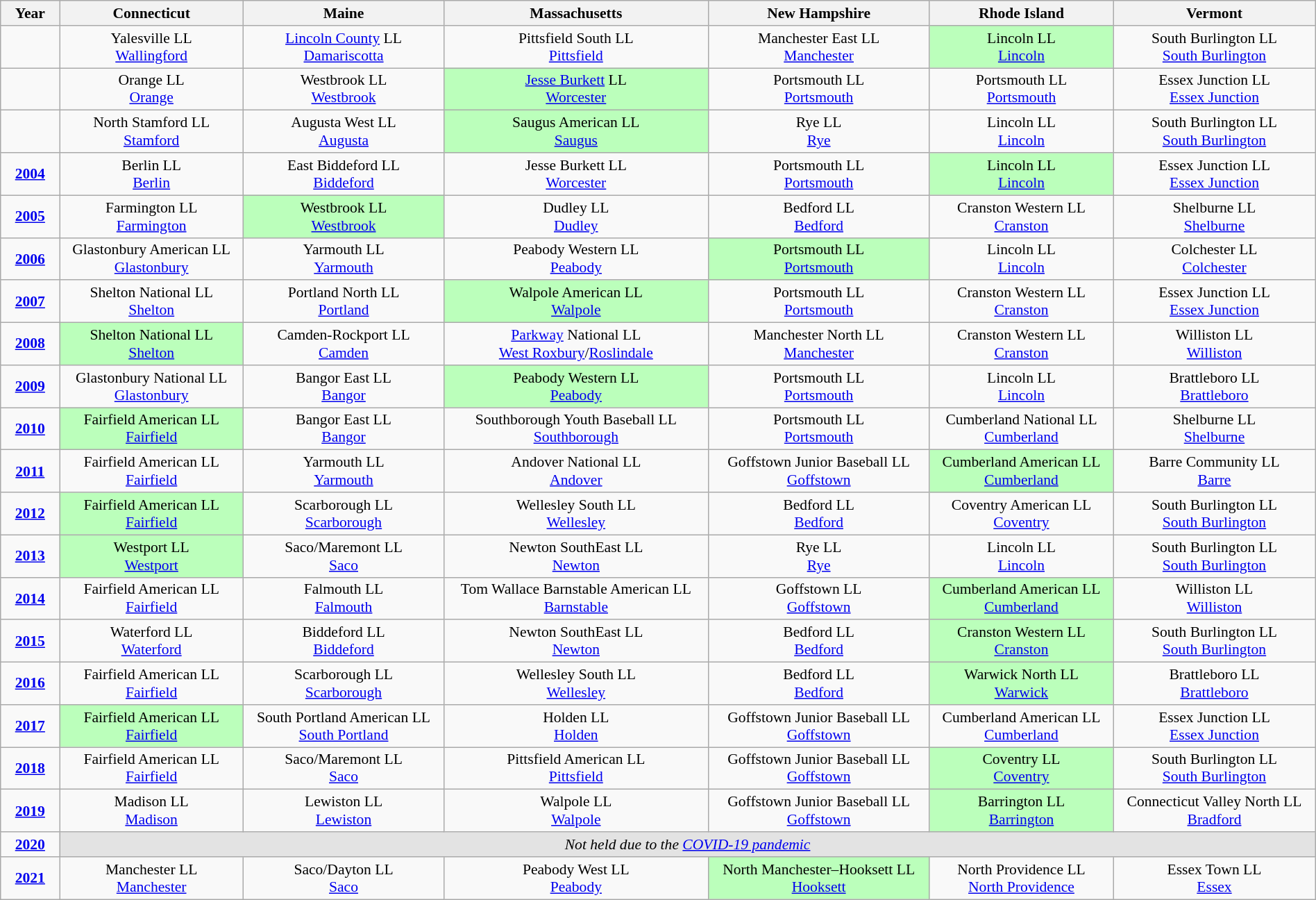<table class="wikitable" width="100%" style="font-size:90%; text-align:center;">
<tr>
<th width="50">Year</th>
<th> Connecticut</th>
<th> Maine</th>
<th> Massachusetts</th>
<th> New Hampshire</th>
<th> Rhode Island</th>
<th> Vermont</th>
</tr>
<tr>
<td><strong></strong></td>
<td>Yalesville LL<br><a href='#'>Wallingford</a></td>
<td><a href='#'>Lincoln County</a> LL<br><a href='#'>Damariscotta</a></td>
<td>Pittsfield South LL<br><a href='#'>Pittsfield</a></td>
<td>Manchester East LL<br><a href='#'>Manchester</a></td>
<td style="background:#bfb;">Lincoln LL<br><a href='#'>Lincoln</a></td>
<td>South Burlington LL<br><a href='#'>South Burlington</a></td>
</tr>
<tr>
<td><strong></strong></td>
<td>Orange LL<br><a href='#'>Orange</a></td>
<td>Westbrook LL<br><a href='#'>Westbrook</a></td>
<td style="background:#bfb;"><a href='#'>Jesse Burkett</a> LL<br><a href='#'>Worcester</a></td>
<td>Portsmouth LL<br><a href='#'>Portsmouth</a></td>
<td>Portsmouth LL<br><a href='#'>Portsmouth</a></td>
<td>Essex Junction LL<br><a href='#'>Essex Junction</a></td>
</tr>
<tr>
<td><strong></strong></td>
<td>North Stamford LL<br><a href='#'>Stamford</a></td>
<td>Augusta West LL<br><a href='#'>Augusta</a></td>
<td style="background:#bfb;">Saugus American LL<br><a href='#'>Saugus</a></td>
<td>Rye LL<br><a href='#'>Rye</a></td>
<td>Lincoln LL<br><a href='#'>Lincoln</a></td>
<td>South Burlington LL<br><a href='#'>South Burlington</a></td>
</tr>
<tr>
<td><strong><a href='#'>2004</a></strong></td>
<td>Berlin LL<br><a href='#'>Berlin</a></td>
<td>East Biddeford LL<br><a href='#'>Biddeford</a></td>
<td>Jesse Burkett LL<br><a href='#'>Worcester</a></td>
<td>Portsmouth LL<br><a href='#'>Portsmouth</a></td>
<td style="background:#bfb;">Lincoln LL<br><a href='#'>Lincoln</a></td>
<td>Essex Junction LL<br><a href='#'>Essex Junction</a></td>
</tr>
<tr>
<td><strong><a href='#'>2005</a></strong></td>
<td>Farmington LL<br><a href='#'>Farmington</a></td>
<td style="background:#bfb;">Westbrook LL<br><a href='#'>Westbrook</a></td>
<td>Dudley LL<br><a href='#'>Dudley</a></td>
<td>Bedford LL<br><a href='#'>Bedford</a></td>
<td>Cranston Western LL<br><a href='#'>Cranston</a></td>
<td>Shelburne LL<br><a href='#'>Shelburne</a></td>
</tr>
<tr>
<td><strong><a href='#'>2006</a></strong></td>
<td>Glastonbury American LL<br><a href='#'>Glastonbury</a></td>
<td>Yarmouth LL<br><a href='#'>Yarmouth</a></td>
<td>Peabody Western LL<br><a href='#'>Peabody</a></td>
<td style="background:#bfb;">Portsmouth LL<br><a href='#'>Portsmouth</a></td>
<td>Lincoln LL<br><a href='#'>Lincoln</a></td>
<td>Colchester LL<br><a href='#'>Colchester</a></td>
</tr>
<tr>
<td><strong><a href='#'>2007</a></strong></td>
<td>Shelton National LL<br><a href='#'>Shelton</a></td>
<td>Portland North LL<br><a href='#'>Portland</a></td>
<td style="background:#bfb;">Walpole American LL<br><a href='#'>Walpole</a></td>
<td>Portsmouth LL<br><a href='#'>Portsmouth</a></td>
<td>Cranston Western LL<br><a href='#'>Cranston</a></td>
<td>Essex Junction LL<br><a href='#'>Essex Junction</a></td>
</tr>
<tr>
<td><strong><a href='#'>2008</a></strong></td>
<td style="background:#bfb;">Shelton National LL<br><a href='#'>Shelton</a></td>
<td>Camden-Rockport LL<br><a href='#'>Camden</a></td>
<td><a href='#'>Parkway</a> National LL<br><a href='#'>West Roxbury</a>/<a href='#'>Roslindale</a></td>
<td>Manchester North LL<br><a href='#'>Manchester</a></td>
<td>Cranston Western LL<br><a href='#'>Cranston</a></td>
<td>Williston LL<br><a href='#'>Williston</a></td>
</tr>
<tr>
<td><strong><a href='#'>2009</a></strong></td>
<td>Glastonbury National LL<br><a href='#'>Glastonbury</a></td>
<td>Bangor East LL<br><a href='#'>Bangor</a></td>
<td style="background:#bfb;">Peabody Western LL<br><a href='#'>Peabody</a></td>
<td>Portsmouth LL<br><a href='#'>Portsmouth</a></td>
<td>Lincoln LL<br><a href='#'>Lincoln</a></td>
<td>Brattleboro LL<br><a href='#'>Brattleboro</a></td>
</tr>
<tr>
<td><strong><a href='#'>2010</a></strong></td>
<td style="background:#bfb;">Fairfield American LL<br><a href='#'>Fairfield</a></td>
<td>Bangor East LL<br><a href='#'>Bangor</a></td>
<td>Southborough Youth Baseball LL<br><a href='#'>Southborough</a></td>
<td>Portsmouth LL<br><a href='#'>Portsmouth</a></td>
<td>Cumberland National LL<br><a href='#'>Cumberland</a></td>
<td>Shelburne LL<br><a href='#'>Shelburne</a></td>
</tr>
<tr>
<td><strong><a href='#'>2011</a></strong></td>
<td>Fairfield American LL<br><a href='#'>Fairfield</a></td>
<td>Yarmouth LL<br><a href='#'>Yarmouth</a></td>
<td>Andover National LL<br><a href='#'>Andover</a></td>
<td>Goffstown Junior Baseball LL<br><a href='#'>Goffstown</a></td>
<td style="background:#bfb;">Cumberland American LL<br><a href='#'>Cumberland</a></td>
<td>Barre Community LL<br><a href='#'>Barre</a></td>
</tr>
<tr>
<td><strong><a href='#'>2012</a></strong></td>
<td style="background:#bfb;">Fairfield American LL<br><a href='#'>Fairfield</a></td>
<td>Scarborough LL<br><a href='#'>Scarborough</a></td>
<td>Wellesley South LL<br><a href='#'>Wellesley</a></td>
<td>Bedford LL<br><a href='#'>Bedford</a></td>
<td>Coventry American LL<br><a href='#'>Coventry</a></td>
<td>South Burlington LL<br><a href='#'>South Burlington</a></td>
</tr>
<tr>
<td><strong><a href='#'>2013</a></strong></td>
<td style="background:#bfb;">Westport LL<br><a href='#'>Westport</a></td>
<td>Saco/Maremont LL<br><a href='#'>Saco</a></td>
<td>Newton SouthEast LL<br><a href='#'>Newton</a></td>
<td>Rye LL<br><a href='#'>Rye</a></td>
<td>Lincoln LL<br><a href='#'>Lincoln</a></td>
<td>South Burlington LL<br><a href='#'>South Burlington</a></td>
</tr>
<tr>
<td><strong><a href='#'>2014</a></strong></td>
<td>Fairfield American LL<br><a href='#'>Fairfield</a></td>
<td>Falmouth LL<br><a href='#'>Falmouth</a></td>
<td>Tom Wallace Barnstable American LL<br><a href='#'>Barnstable</a></td>
<td>Goffstown LL<br><a href='#'>Goffstown</a></td>
<td style="background:#bfb;">Cumberland American LL<br><a href='#'>Cumberland</a></td>
<td>Williston LL<br><a href='#'>Williston</a></td>
</tr>
<tr>
<td><strong><a href='#'>2015</a></strong></td>
<td>Waterford LL<br><a href='#'>Waterford</a></td>
<td>Biddeford LL<br><a href='#'>Biddeford</a></td>
<td>Newton SouthEast LL<br><a href='#'>Newton</a></td>
<td>Bedford LL<br><a href='#'>Bedford</a></td>
<td style="background:#bfb;">Cranston Western LL<br><a href='#'>Cranston</a></td>
<td>South Burlington LL<br><a href='#'>South Burlington</a></td>
</tr>
<tr>
<td><strong><a href='#'>2016</a></strong></td>
<td>Fairfield American LL<br><a href='#'>Fairfield</a></td>
<td>Scarborough LL<br><a href='#'>Scarborough</a></td>
<td>Wellesley South LL<br><a href='#'>Wellesley</a></td>
<td>Bedford LL<br><a href='#'>Bedford</a></td>
<td style="background:#bfb;">Warwick North LL<br><a href='#'>Warwick</a></td>
<td>Brattleboro LL<br><a href='#'>Brattleboro</a></td>
</tr>
<tr>
<td><strong><a href='#'>2017</a></strong></td>
<td style="background:#bfb;">Fairfield American LL<br><a href='#'>Fairfield</a></td>
<td>South Portland American LL<br><a href='#'>South Portland</a></td>
<td>Holden LL<br><a href='#'>Holden</a></td>
<td>Goffstown Junior Baseball LL<br> <a href='#'>Goffstown</a></td>
<td>Cumberland American LL<br><a href='#'>Cumberland</a></td>
<td>Essex Junction LL<br><a href='#'>Essex Junction</a></td>
</tr>
<tr>
<td><strong><a href='#'>2018</a></strong></td>
<td>Fairfield American LL<br><a href='#'>Fairfield</a></td>
<td>Saco/Maremont LL<br><a href='#'>Saco</a></td>
<td>Pittsfield American LL<br><a href='#'>Pittsfield</a></td>
<td>Goffstown Junior Baseball LL<br> <a href='#'>Goffstown</a></td>
<td style="background:#bfb;">Coventry LL<br><a href='#'>Coventry</a></td>
<td>South Burlington LL<br><a href='#'>South Burlington</a></td>
</tr>
<tr>
<td><strong><a href='#'>2019</a></strong></td>
<td>Madison LL<br><a href='#'>Madison</a></td>
<td>Lewiston LL<br><a href='#'>Lewiston</a></td>
<td>Walpole LL<br><a href='#'>Walpole</a></td>
<td>Goffstown Junior Baseball LL<br> <a href='#'>Goffstown</a></td>
<td style="background:#bfb;">Barrington LL<br><a href='#'>Barrington</a></td>
<td>Connecticut Valley North LL<br><a href='#'>Bradford</a></td>
</tr>
<tr>
<td><strong><a href='#'>2020</a></strong></td>
<td colspan=8; style="background:#e3e3e3;"><em>Not held due to the <a href='#'>COVID-19 pandemic</a></em></td>
</tr>
<tr>
<td><strong><a href='#'>2021</a></strong></td>
<td>Manchester LL<br><a href='#'>Manchester</a></td>
<td>Saco/Dayton LL<br><a href='#'>Saco</a></td>
<td>Peabody West LL<br><a href='#'>Peabody</a></td>
<td style="background:#bfb;">North Manchester–Hooksett LL<br> <a href='#'>Hooksett</a></td>
<td>North Providence LL<br><a href='#'>North Providence</a></td>
<td>Essex Town LL<br><a href='#'>Essex</a></td>
</tr>
</table>
